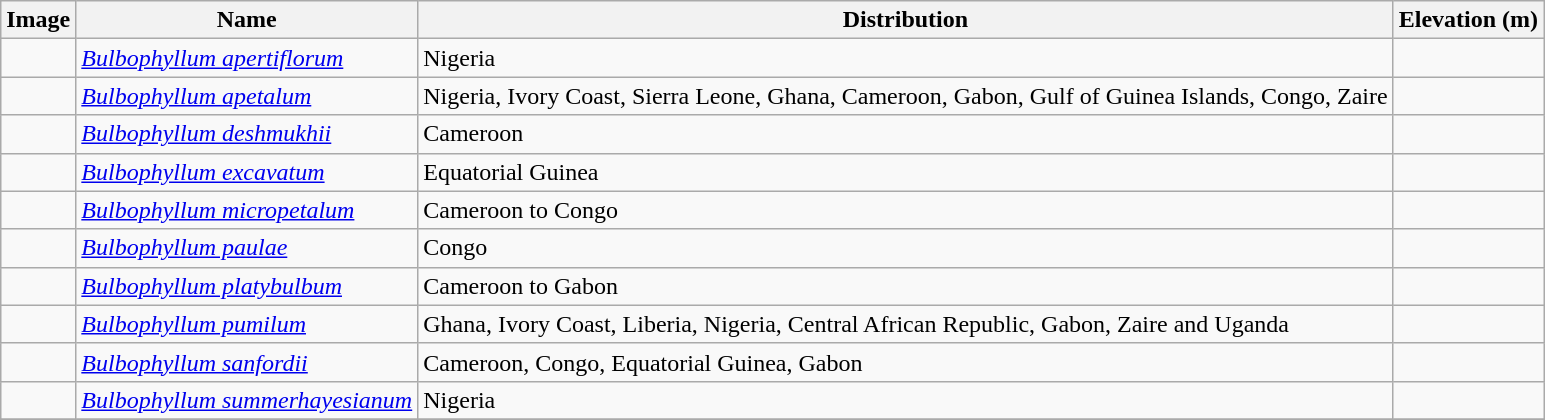<table class="wikitable collapsible">
<tr>
<th>Image</th>
<th>Name</th>
<th>Distribution</th>
<th>Elevation (m)</th>
</tr>
<tr>
<td></td>
<td><em><a href='#'>Bulbophyllum apertiflorum</a></em> </td>
<td>Nigeria</td>
<td></td>
</tr>
<tr>
<td></td>
<td><em><a href='#'>Bulbophyllum apetalum</a></em> </td>
<td>Nigeria, Ivory Coast, Sierra Leone, Ghana, Cameroon, Gabon, Gulf of Guinea Islands, Congo, Zaire</td>
<td></td>
</tr>
<tr>
<td></td>
<td><em><a href='#'>Bulbophyllum deshmukhii</a></em> </td>
<td>Cameroon</td>
<td></td>
</tr>
<tr>
<td></td>
<td><em><a href='#'>Bulbophyllum excavatum</a></em> </td>
<td>Equatorial Guinea</td>
<td></td>
</tr>
<tr>
<td></td>
<td><em><a href='#'>Bulbophyllum micropetalum</a></em> </td>
<td>Cameroon to Congo</td>
<td></td>
</tr>
<tr>
<td></td>
<td><em><a href='#'>Bulbophyllum paulae</a></em> </td>
<td>Congo</td>
<td></td>
</tr>
<tr>
<td></td>
<td><em><a href='#'>Bulbophyllum platybulbum</a></em> </td>
<td>Cameroon to Gabon</td>
<td></td>
</tr>
<tr>
<td></td>
<td><em><a href='#'>Bulbophyllum pumilum</a></em> </td>
<td>Ghana, Ivory Coast, Liberia, Nigeria, Central African Republic, Gabon, Zaire and Uganda</td>
<td></td>
</tr>
<tr>
<td></td>
<td><em><a href='#'>Bulbophyllum sanfordii</a></em> </td>
<td>Cameroon, Congo, Equatorial Guinea, Gabon</td>
<td></td>
</tr>
<tr>
<td></td>
<td><em><a href='#'>Bulbophyllum summerhayesianum</a></em> </td>
<td>Nigeria</td>
<td></td>
</tr>
<tr>
</tr>
</table>
